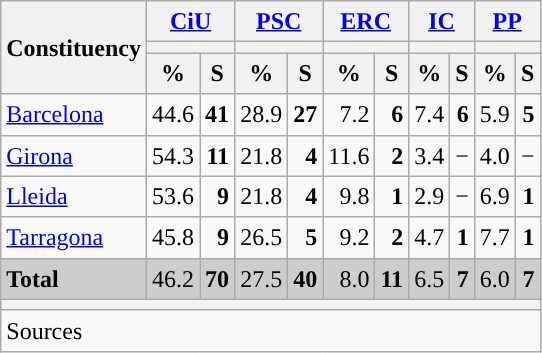<table class="wikitable sortable" style="text-align:right; line-height:20px;">
<tr>
<th rowspan="3">Constituency</th>
<th colspan="2" width="30px" class="unsortable"><a href='#'>CiU</a></th>
<th colspan="2" width="30px" class="unsortable"><a href='#'>PSC</a></th>
<th colspan="2" width="30px" class="unsortable"><a href='#'>ERC</a></th>
<th colspan="2" width="30px" class="unsortable"><a href='#'>IC</a></th>
<th colspan="2" width="30px" class="unsortable"><a href='#'>PP</a></th>
</tr>
<tr>
<th colspan="2" style="background:"></th>
<th colspan="2" style="background:"></th>
<th colspan="2" style="background:"></th>
<th colspan="2" style="background:"></th>
<th colspan="2" style="background:"></th>
</tr>
<tr>
<th data-sort-type="number">%</th>
<th data-sort-type="number">S</th>
<th data-sort-type="number">%</th>
<th data-sort-type="number">S</th>
<th data-sort-type="number">%</th>
<th data-sort-type="number">S</th>
<th data-sort-type="number">%</th>
<th data-sort-type="number">S</th>
<th data-sort-type="number">%</th>
<th data-sort-type="number">S</th>
</tr>
<tr>
<td align="left"><a href='#'>Barcelona</a></td>
<td style="background:">44.6</td>
<td><strong>41</strong></td>
<td>28.9</td>
<td><strong>27</strong></td>
<td>7.2</td>
<td><strong>6</strong></td>
<td>7.4</td>
<td><strong>6</strong></td>
<td>5.9</td>
<td><strong>5</strong></td>
</tr>
<tr>
<td align="left"><a href='#'>Girona</a></td>
<td style="background:">54.3</td>
<td><strong>11</strong></td>
<td>21.8</td>
<td><strong>4</strong></td>
<td>11.6</td>
<td><strong>2</strong></td>
<td>3.4</td>
<td>−</td>
<td>4.0</td>
<td>−</td>
</tr>
<tr>
<td align="left"><a href='#'>Lleida</a></td>
<td style="background:">53.6</td>
<td><strong>9</strong></td>
<td>21.8</td>
<td><strong>4</strong></td>
<td>9.8</td>
<td><strong>1</strong></td>
<td>2.9</td>
<td>−</td>
<td>6.9</td>
<td><strong>1</strong></td>
</tr>
<tr>
<td align="left"><a href='#'>Tarragona</a></td>
<td style="background:">45.8</td>
<td><strong>9</strong></td>
<td>26.5</td>
<td><strong>5</strong></td>
<td>9.2</td>
<td><strong>2</strong></td>
<td>4.7</td>
<td><strong>1</strong></td>
<td>7.7</td>
<td><strong>1</strong></td>
</tr>
<tr style="background:#CDCDCD;">
<td align="left"><strong>Total</strong></td>
<td style="background:">46.2</td>
<td><strong>70</strong></td>
<td>27.5</td>
<td><strong>40</strong></td>
<td>8.0</td>
<td><strong>11</strong></td>
<td>6.5</td>
<td><strong>7</strong></td>
<td>6.0</td>
<td><strong>7</strong></td>
</tr>
<tr>
<th colspan="11"></th>
</tr>
<tr>
<th style="text-align:left; font-weight:normal; background:#F9F9F9" colspan="11">Sources</th>
</tr>
</table>
